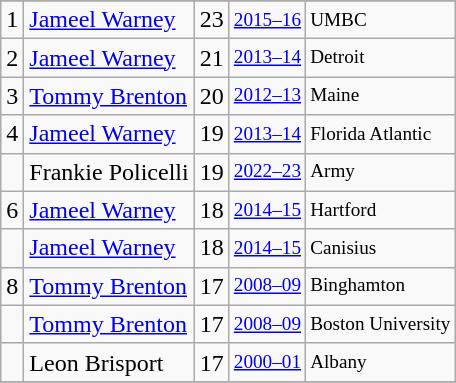<table class="wikitable">
<tr>
</tr>
<tr>
<td>1</td>
<td><a href='#'>Jameel Warney</a></td>
<td>23</td>
<td style="font-size:80%;"><a href='#'>2015–16</a></td>
<td style="font-size:80%;">UMBC</td>
</tr>
<tr>
<td>2</td>
<td><a href='#'>Jameel Warney</a></td>
<td>21</td>
<td style="font-size:80%;"><a href='#'>2013–14</a></td>
<td style="font-size:80%;">Detroit</td>
</tr>
<tr>
<td>3</td>
<td><a href='#'>Tommy Brenton</a></td>
<td>20</td>
<td style="font-size:80%;"><a href='#'>2012–13</a></td>
<td style="font-size:80%;">Maine</td>
</tr>
<tr>
<td>4</td>
<td><a href='#'>Jameel Warney</a></td>
<td>19</td>
<td style="font-size:80%;"><a href='#'>2013–14</a></td>
<td style="font-size:80%;">Florida Atlantic</td>
</tr>
<tr>
<td></td>
<td>Frankie Policelli</td>
<td>19</td>
<td style="font-size:80%;"><a href='#'>2022–23</a></td>
<td style="font-size:80%;">Army</td>
</tr>
<tr>
<td>6</td>
<td><a href='#'>Jameel Warney</a></td>
<td>18</td>
<td style="font-size:80%;"><a href='#'>2014–15</a></td>
<td style="font-size:80%;">Hartford</td>
</tr>
<tr>
<td></td>
<td><a href='#'>Jameel Warney</a></td>
<td>18</td>
<td style="font-size:80%;"><a href='#'>2014–15</a></td>
<td style="font-size:80%;">Canisius</td>
</tr>
<tr>
<td>8</td>
<td><a href='#'>Tommy Brenton</a></td>
<td>17</td>
<td style="font-size:80%;"><a href='#'>2008–09</a></td>
<td style="font-size:80%;">Binghamton</td>
</tr>
<tr>
<td></td>
<td><a href='#'>Tommy Brenton</a></td>
<td>17</td>
<td style="font-size:80%;"><a href='#'>2008–09</a></td>
<td style="font-size:80%;">Boston University</td>
</tr>
<tr>
<td></td>
<td>Leon Brisport</td>
<td>17</td>
<td style="font-size:80%;"><a href='#'>2000–01</a></td>
<td style="font-size:80%;">Albany</td>
</tr>
<tr>
</tr>
</table>
